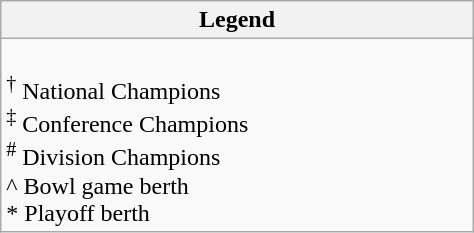<table class="wikitable" width="25%" style="margin:1em auto;">
<tr>
<th colspan=2>Legend</th>
</tr>
<tr>
<td><br> <sup>†</sup> National Champions<br>
 <sup>‡</sup> Conference Champions<br>
 <sup>#</sup> Division Champions<br>
 ^ Bowl game berth<br>
 * Playoff berth<br></td>
</tr>
</table>
